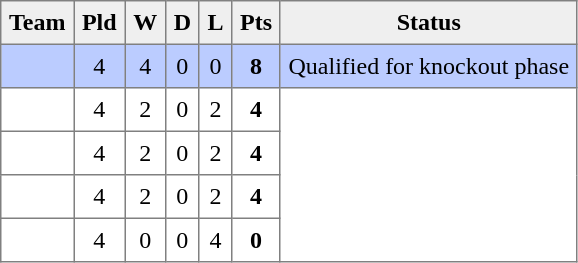<table style=border-collapse:collapse border=1 cellspacing=0 cellpadding=5>
<tr align=center bgcolor=#efefef>
<th>Team</th>
<th>Pld</th>
<th>W</th>
<th>D</th>
<th>L</th>
<th>Pts</th>
<th>Status</th>
</tr>
<tr align=center style="background:#bbccff;">
<td style="text-align:left;"> </td>
<td>4</td>
<td>4</td>
<td>0</td>
<td>0</td>
<td><strong>8</strong></td>
<td rowspan=1>Qualified for knockout phase</td>
</tr>
<tr align=center style="background:#FFFFFF;">
<td style="text-align:left;"> </td>
<td>4</td>
<td>2</td>
<td>0</td>
<td>2</td>
<td><strong>4</strong></td>
<td rowspan=4></td>
</tr>
<tr align=center style="background:#FFFFFF;">
<td style="text-align:left;"> </td>
<td>4</td>
<td>2</td>
<td>0</td>
<td>2</td>
<td><strong>4</strong></td>
</tr>
<tr align=center style="background:#FFFFFF;">
<td style="text-align:left;"> </td>
<td>4</td>
<td>2</td>
<td>0</td>
<td>2</td>
<td><strong>4</strong></td>
</tr>
<tr align=center style="background:#FFFFFF;">
<td style="text-align:left;"> </td>
<td>4</td>
<td>0</td>
<td>0</td>
<td>4</td>
<td><strong>0</strong></td>
</tr>
</table>
